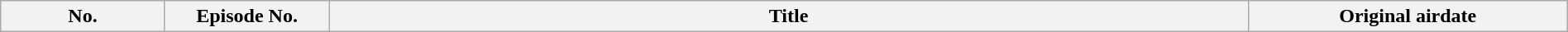<table class="wikitable plainrowheaders" style="width:100%; margin:auto;">
<tr>
<th width="125">No.</th>
<th width="125">Episode No.</th>
<th>Title</th>
<th width="250">Original airdate<br>




</th>
</tr>
</table>
